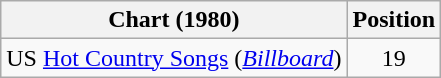<table class="wikitable sortable">
<tr>
<th scope="col">Chart (1980)</th>
<th scope="col">Position</th>
</tr>
<tr>
<td>US <a href='#'>Hot Country Songs</a> (<em><a href='#'>Billboard</a></em>)</td>
<td align="center">19</td>
</tr>
</table>
